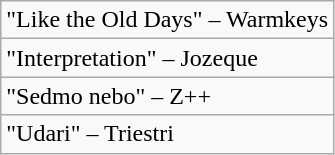<table class="wikitable mw-collapsible mw-collapsed">
<tr>
<td>"Like the Old Days" – Warmkeys</td>
</tr>
<tr>
<td>"Interpretation" – Jozeque</td>
</tr>
<tr>
<td>"Sedmo nebo" – Z++</td>
</tr>
<tr>
<td>"Udari" – Triestri</td>
</tr>
</table>
